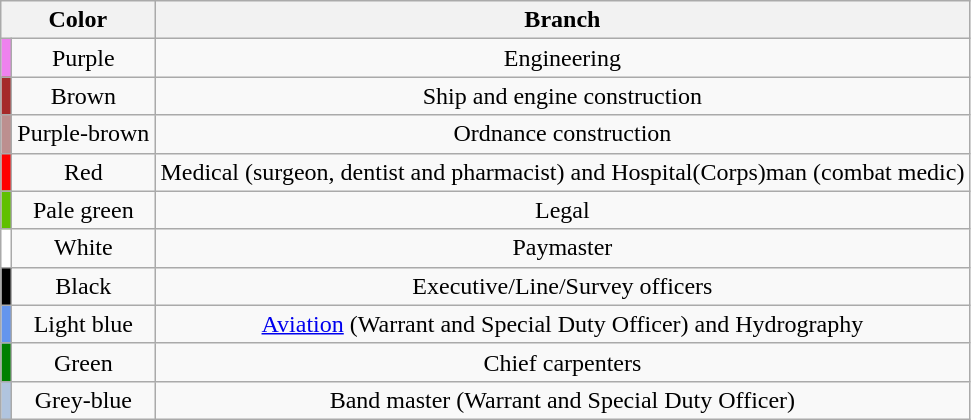<table class=wikitable style="text-align:center;">
<tr>
<th colspan=2>Color</th>
<th>Branch</th>
</tr>
<tr>
<td style = "background:violet"></td>
<td>Purple</td>
<td>Engineering</td>
</tr>
<tr>
<td style="background:brown"></td>
<td>Brown</td>
<td>Ship and engine construction</td>
</tr>
<tr>
<td style ="background:#BC8F8F"></td>
<td>Purple-brown</td>
<td>Ordnance construction</td>
</tr>
<tr>
<td style ="background:red"></td>
<td>Red</td>
<td>Medical (surgeon, dentist and pharmacist) and Hospital(Corps)man (combat medic)</td>
</tr>
<tr>
<td style ="background:#60c000"></td>
<td>Pale green</td>
<td>Legal</td>
</tr>
<tr>
<td style ="background:white"></td>
<td>White</td>
<td>Paymaster</td>
</tr>
<tr>
<td style="background:black; color:white"></td>
<td>Black</td>
<td>Executive/Line/Survey officers</td>
</tr>
<tr>
<td style = "background:cornflowerblue"></td>
<td>Light blue</td>
<td><a href='#'>Aviation</a> (Warrant and Special Duty Officer) and Hydrography</td>
</tr>
<tr>
<td style="background:green"></td>
<td>Green</td>
<td>Chief carpenters</td>
</tr>
<tr>
<td style="background:#B0C4DE"></td>
<td>Grey-blue</td>
<td>Band master (Warrant and Special Duty Officer)</td>
</tr>
</table>
